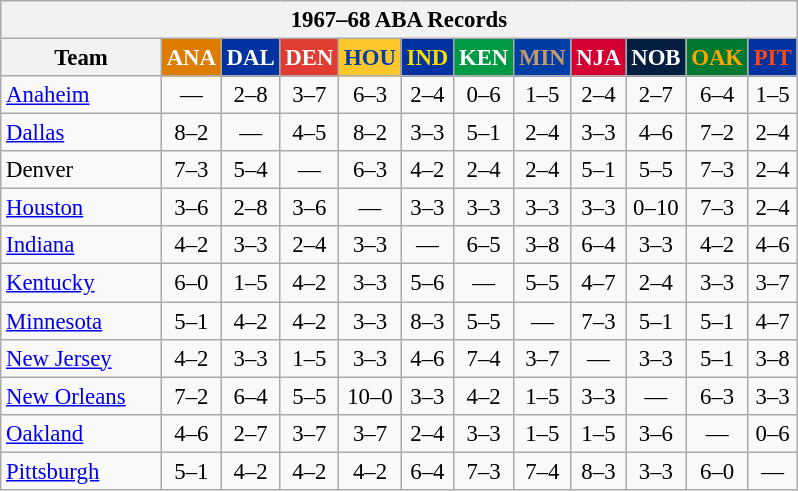<table class="wikitable" style="font-size:95%; text-align:center;">
<tr>
<th colspan=12>1967–68 ABA Records</th>
</tr>
<tr>
<th width=100>Team</th>
<th style="background:#DE7C00;color:#FFFFFF;width=35">ANA</th>
<th style="background:#00339F;color:#FFFFFF;width=35">DAL</th>
<th style="background:#E03C31;color:#FFFFFF;width=35">DEN</th>
<th style="background:#FFC72C;color:#003DA5;width=35">HOU</th>
<th style="background:#0032A0;color:#FEDD00;width=35">IND</th>
<th style="background:#009A44;color:#FFFFFF;width=35">KEN</th>
<th style="background:#003DA5;color:#C89A6A;width=35">MIN</th>
<th style="background:#D40032;color:#FFFFFF;width=35">NJA</th>
<th style="background:#041E42;color:#FFFFFF;width=35">NOB</th>
<th style="background:#007A33;color:#FFA400;width=35">OAK</th>
<th style="background:#0032A0;color:#FF4911;width=35">PIT</th>
</tr>
<tr>
<td style="text-align:left;"><a href='#'>Anaheim</a></td>
<td>—</td>
<td>2–8</td>
<td>3–7</td>
<td>6–3</td>
<td>2–4</td>
<td>0–6</td>
<td>1–5</td>
<td>2–4</td>
<td>2–7</td>
<td>6–4</td>
<td>1–5</td>
</tr>
<tr>
<td style="text-align:left;"><a href='#'>Dallas</a></td>
<td>8–2</td>
<td>—</td>
<td>4–5</td>
<td>8–2</td>
<td>3–3</td>
<td>5–1</td>
<td>2–4</td>
<td>3–3</td>
<td>4–6</td>
<td>7–2</td>
<td>2–4</td>
</tr>
<tr>
<td style="text-align:left;">Denver</td>
<td>7–3</td>
<td>5–4</td>
<td>—</td>
<td>6–3</td>
<td>4–2</td>
<td>2–4</td>
<td>2–4</td>
<td>5–1</td>
<td>5–5</td>
<td>7–3</td>
<td>2–4</td>
</tr>
<tr>
<td style="text-align:left;"><a href='#'>Houston</a></td>
<td>3–6</td>
<td>2–8</td>
<td>3–6</td>
<td>—</td>
<td>3–3</td>
<td>3–3</td>
<td>3–3</td>
<td>3–3</td>
<td>0–10</td>
<td>7–3</td>
<td>2–4</td>
</tr>
<tr>
<td style="text-align:left;"><a href='#'>Indiana</a></td>
<td>4–2</td>
<td>3–3</td>
<td>2–4</td>
<td>3–3</td>
<td>—</td>
<td>6–5</td>
<td>3–8</td>
<td>6–4</td>
<td>3–3</td>
<td>4–2</td>
<td>4–6</td>
</tr>
<tr>
<td style="text-align:left;"><a href='#'>Kentucky</a></td>
<td>6–0</td>
<td>1–5</td>
<td>4–2</td>
<td>3–3</td>
<td>5–6</td>
<td>—</td>
<td>5–5</td>
<td>4–7</td>
<td>2–4</td>
<td>3–3</td>
<td>3–7</td>
</tr>
<tr>
<td style="text-align:left;"><a href='#'>Minnesota</a></td>
<td>5–1</td>
<td>4–2</td>
<td>4–2</td>
<td>3–3</td>
<td>8–3</td>
<td>5–5</td>
<td>—</td>
<td>7–3</td>
<td>5–1</td>
<td>5–1</td>
<td>4–7</td>
</tr>
<tr>
<td style="text-align:left;"><a href='#'>New Jersey</a></td>
<td>4–2</td>
<td>3–3</td>
<td>1–5</td>
<td>3–3</td>
<td>4–6</td>
<td>7–4</td>
<td>3–7</td>
<td>—</td>
<td>3–3</td>
<td>5–1</td>
<td>3–8</td>
</tr>
<tr>
<td style="text-align:left;"><a href='#'>New Orleans</a></td>
<td>7–2</td>
<td>6–4</td>
<td>5–5</td>
<td>10–0</td>
<td>3–3</td>
<td>4–2</td>
<td>1–5</td>
<td>3–3</td>
<td>—</td>
<td>6–3</td>
<td>3–3</td>
</tr>
<tr>
<td style="text-align:left;"><a href='#'>Oakland</a></td>
<td>4–6</td>
<td>2–7</td>
<td>3–7</td>
<td>3–7</td>
<td>2–4</td>
<td>3–3</td>
<td>1–5</td>
<td>1–5</td>
<td>3–6</td>
<td>—</td>
<td>0–6</td>
</tr>
<tr>
<td style="text-align:left;"><a href='#'>Pittsburgh</a></td>
<td>5–1</td>
<td>4–2</td>
<td>4–2</td>
<td>4–2</td>
<td>6–4</td>
<td>7–3</td>
<td>7–4</td>
<td>8–3</td>
<td>3–3</td>
<td>6–0</td>
<td>—</td>
</tr>
</table>
